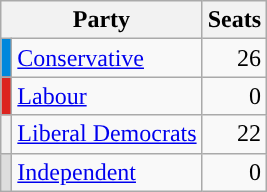<table class="wikitable">
<tr>
<th colspan=2>Party</th>
<th>Seats</th>
</tr>
<tr>
<th style="background-color: #0087DC"></th>
<td><a href='#'>Conservative</a></td>
<td align=right>26</td>
</tr>
<tr>
<th style="background-color: #DC241f"></th>
<td><a href='#'>Labour</a></td>
<td align=right>0</td>
</tr>
<tr>
<th style="background-color: "></th>
<td><a href='#'>Liberal Democrats</a></td>
<td align=right>22</td>
</tr>
<tr>
<th style="background-color: #DDDDDD"></th>
<td><a href='#'>Independent</a></td>
<td align=right>0</td>
</tr>
</table>
